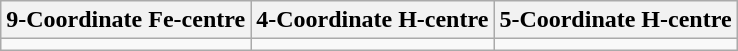<table align="center" class="wikitable">
<tr>
<th>9-Coordinate Fe-centre</th>
<th>4-Coordinate H-centre</th>
<th>5-Coordinate H-centre</th>
</tr>
<tr>
<td></td>
<td></td>
<td></td>
</tr>
</table>
